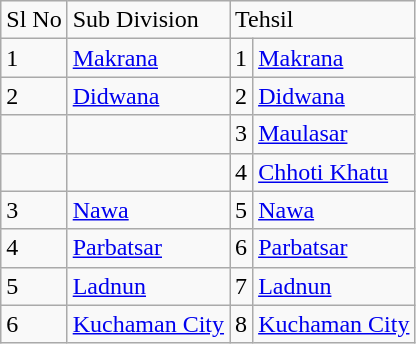<table class="wikitable sortable">
<tr>
<td>Sl No</td>
<td>Sub Division</td>
<td colspan="2">Tehsil</td>
</tr>
<tr>
<td>1</td>
<td><a href='#'>Makrana</a></td>
<td>1</td>
<td><a href='#'>Makrana</a></td>
</tr>
<tr>
<td>2</td>
<td><a href='#'>Didwana</a></td>
<td>2</td>
<td><a href='#'>Didwana</a></td>
</tr>
<tr>
<td></td>
<td></td>
<td>3</td>
<td><a href='#'>Maulasar</a></td>
</tr>
<tr>
<td></td>
<td></td>
<td>4</td>
<td><a href='#'>Chhoti Khatu</a></td>
</tr>
<tr>
<td>3</td>
<td><a href='#'>Nawa</a></td>
<td>5</td>
<td><a href='#'>Nawa</a></td>
</tr>
<tr>
<td>4</td>
<td><a href='#'>Parbatsar</a></td>
<td>6</td>
<td><a href='#'>Parbatsar</a></td>
</tr>
<tr>
<td>5</td>
<td><a href='#'>Ladnun</a></td>
<td>7</td>
<td><a href='#'>Ladnun</a></td>
</tr>
<tr>
<td>6</td>
<td><a href='#'>Kuchaman City</a></td>
<td>8</td>
<td><a href='#'>Kuchaman City</a></td>
</tr>
</table>
